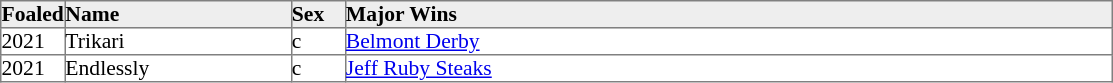<table border="1" cellpadding="0" style="border-collapse: collapse; font-size:90%">
<tr bgcolor="#eeeeee">
<td width="35px"><strong>Foaled</strong></td>
<td width="150px"><strong>Name</strong></td>
<td width="35px"><strong>Sex</strong></td>
<td width="510px"><strong>Major Wins</strong></td>
</tr>
<tr>
<td>2021</td>
<td>Trikari</td>
<td>c</td>
<td><a href='#'>Belmont Derby</a></td>
</tr>
<tr>
<td>2021</td>
<td>Endlessly</td>
<td>c</td>
<td><a href='#'>Jeff Ruby Steaks</a></td>
</tr>
</table>
